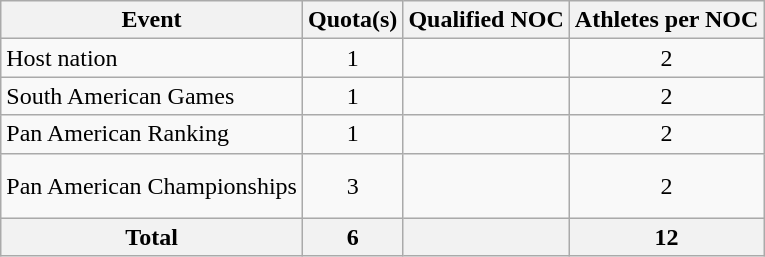<table class="wikitable">
<tr>
<th>Event</th>
<th>Quota(s)</th>
<th>Qualified NOC</th>
<th>Athletes per NOC</th>
</tr>
<tr>
<td>Host nation</td>
<td style="text-align:center;">1</td>
<td></td>
<td align=center>2</td>
</tr>
<tr>
<td>South American Games</td>
<td style="text-align:center;">1</td>
<td></td>
<td align=center>2</td>
</tr>
<tr>
<td>Pan American Ranking</td>
<td style="text-align:center;">1</td>
<td></td>
<td align=center>2</td>
</tr>
<tr>
<td>Pan American Championships</td>
<td style="text-align:center;">3</td>
<td><br><br></td>
<td align=center>2</td>
</tr>
<tr>
<th>Total</th>
<th>6</th>
<th></th>
<th>12</th>
</tr>
</table>
